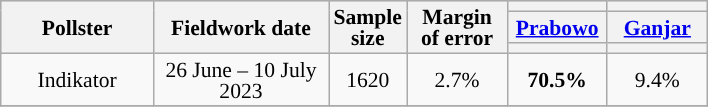<table class="wikitable" style="text-align:center; font-size:90%; line-height:14px;">
<tr bgcolor=lightgray>
<th style="width:95px;" rowspan="3">Pollster</th>
<th style="width:110px;" rowspan="3">Fieldwork date</th>
<th style="width:35px;" rowspan="3">Sample size</th>
<th rowspan="3" style="width:60px;">Margin of error</th>
<th style="width:60px;"></th>
<th style="width:60px;"></th>
</tr>
<tr>
<th><a href='#'>Prabowo</a> <br></th>
<th><a href='#'>Ganjar</a> <br></th>
</tr>
<tr>
<th class="unsortable" style="color:inherit;background:"></th>
<th class="unsortable" style="color:inherit;background:"></th>
</tr>
<tr>
<td>Indikator</td>
<td>26 June – 10 July 2023</td>
<td>1620</td>
<td>2.7%</td>
<td style="background-color:#"><strong>70.5%</strong></td>
<td>9.4%</td>
</tr>
<tr>
</tr>
</table>
